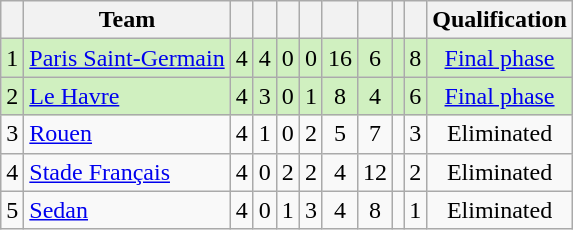<table class="wikitable" style="text-align:center">
<tr>
<th></th>
<th>Team</th>
<th></th>
<th></th>
<th></th>
<th></th>
<th></th>
<th></th>
<th></th>
<th></th>
<th>Qualification</th>
</tr>
<tr style="background:#D0F0C0;">
<td>1</td>
<td align="left"><a href='#'>Paris Saint-Germain</a></td>
<td>4</td>
<td>4</td>
<td>0</td>
<td>0</td>
<td>16</td>
<td>6</td>
<td></td>
<td>8</td>
<td><a href='#'>Final phase</a></td>
</tr>
<tr style="background:#D0F0C0;">
<td>2</td>
<td align="left"><a href='#'>Le Havre</a></td>
<td>4</td>
<td>3</td>
<td>0</td>
<td>1</td>
<td>8</td>
<td>4</td>
<td></td>
<td>6</td>
<td><a href='#'>Final phase</a></td>
</tr>
<tr>
<td>3</td>
<td align="left"><a href='#'>Rouen</a></td>
<td>4</td>
<td>1</td>
<td>0</td>
<td>2</td>
<td>5</td>
<td>7</td>
<td></td>
<td>3</td>
<td>Eliminated</td>
</tr>
<tr>
<td>4</td>
<td align="left"><a href='#'>Stade Français</a></td>
<td>4</td>
<td>0</td>
<td>2</td>
<td>2</td>
<td>4</td>
<td>12</td>
<td></td>
<td>2</td>
<td>Eliminated</td>
</tr>
<tr>
<td>5</td>
<td align="left"><a href='#'>Sedan</a></td>
<td>4</td>
<td>0</td>
<td>1</td>
<td>3</td>
<td>4</td>
<td>8</td>
<td></td>
<td>1</td>
<td>Eliminated</td>
</tr>
</table>
